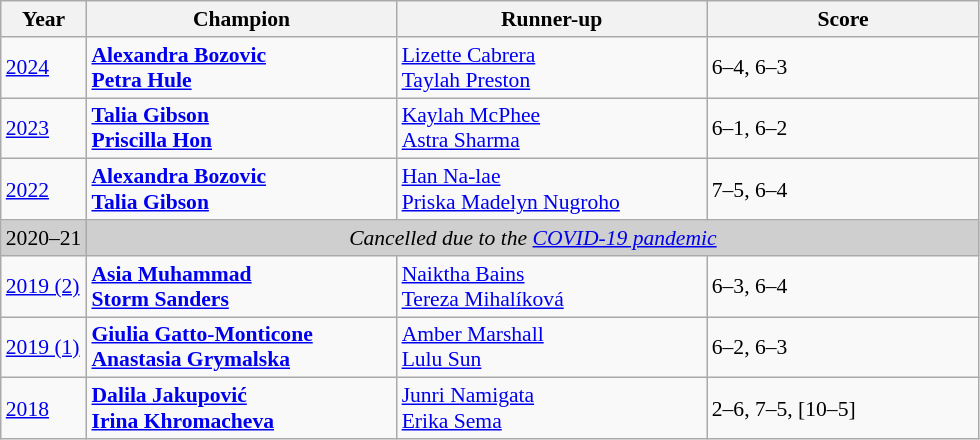<table class="wikitable" style="font-size:90%">
<tr>
<th>Year</th>
<th width="200">Champion</th>
<th width="200">Runner-up</th>
<th width="175">Score</th>
</tr>
<tr>
<td><a href='#'>2024</a></td>
<td> <strong><a href='#'>Alexandra Bozovic</a></strong><br> <strong><a href='#'>Petra Hule</a></strong></td>
<td> <a href='#'>Lizette Cabrera</a><br> <a href='#'>Taylah Preston</a></td>
<td>6–4, 6–3</td>
</tr>
<tr>
<td><a href='#'>2023</a></td>
<td> <strong><a href='#'>Talia Gibson</a></strong><br> <strong><a href='#'>Priscilla Hon</a></strong></td>
<td> <a href='#'>Kaylah McPhee</a><br> <a href='#'>Astra Sharma</a></td>
<td>6–1, 6–2</td>
</tr>
<tr>
<td><a href='#'>2022</a></td>
<td> <strong><a href='#'>Alexandra Bozovic</a></strong><br> <strong><a href='#'>Talia Gibson</a></strong></td>
<td> <a href='#'>Han Na-lae</a><br> <a href='#'>Priska Madelyn Nugroho</a></td>
<td>7–5, 6–4</td>
</tr>
<tr>
<td style="background:#cfcfcf">2020–21</td>
<td colspan=3 align=center style="background:#cfcfcf"><em>Cancelled due to the <a href='#'>COVID-19 pandemic</a></em></td>
</tr>
<tr>
<td><a href='#'>2019 (2)</a></td>
<td> <strong><a href='#'>Asia Muhammad</a></strong><br> <strong><a href='#'>Storm Sanders</a></strong></td>
<td> <a href='#'>Naiktha Bains</a><br> <a href='#'>Tereza Mihalíková</a></td>
<td>6–3, 6–4</td>
</tr>
<tr>
<td><a href='#'>2019 (1)</a></td>
<td> <strong><a href='#'>Giulia Gatto-Monticone</a></strong><br> <strong><a href='#'>Anastasia Grymalska</a></strong></td>
<td> <a href='#'>Amber Marshall</a><br> <a href='#'>Lulu Sun</a></td>
<td>6–2, 6–3</td>
</tr>
<tr>
<td><a href='#'>2018</a></td>
<td> <strong><a href='#'>Dalila Jakupović</a></strong><br> <strong><a href='#'>Irina Khromacheva</a></strong></td>
<td> <a href='#'>Junri Namigata</a><br> <a href='#'>Erika Sema</a></td>
<td>2–6, 7–5, [10–5]</td>
</tr>
</table>
